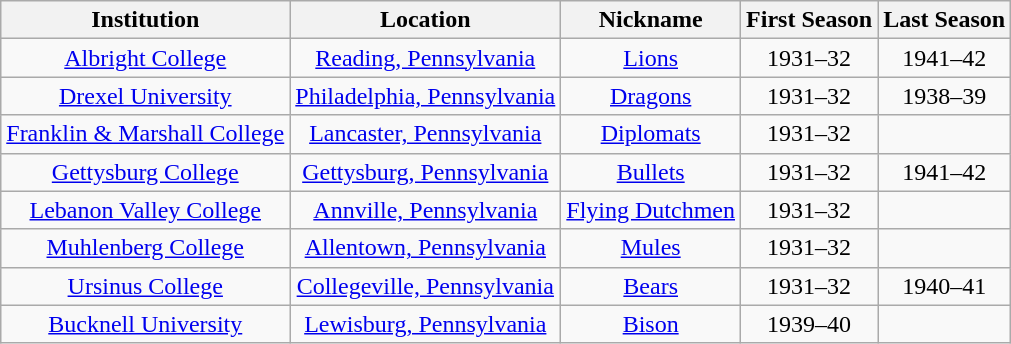<table class="wikitable sortable" style="text-align:center;">
<tr>
<th>Institution</th>
<th>Location</th>
<th>Nickname</th>
<th>First Season</th>
<th>Last Season</th>
</tr>
<tr>
<td><a href='#'>Albright College</a></td>
<td><a href='#'>Reading, Pennsylvania</a></td>
<td><a href='#'>Lions</a></td>
<td>1931–32</td>
<td>1941–42</td>
</tr>
<tr>
<td><a href='#'>Drexel University</a></td>
<td><a href='#'>Philadelphia, Pennsylvania</a></td>
<td><a href='#'>Dragons</a></td>
<td>1931–32</td>
<td>1938–39</td>
</tr>
<tr>
<td><a href='#'>Franklin & Marshall College</a></td>
<td><a href='#'>Lancaster, Pennsylvania</a></td>
<td><a href='#'>Diplomats</a></td>
<td>1931–32</td>
<td></td>
</tr>
<tr>
<td><a href='#'>Gettysburg College</a></td>
<td><a href='#'>Gettysburg, Pennsylvania</a></td>
<td><a href='#'>Bullets</a></td>
<td>1931–32</td>
<td>1941–42</td>
</tr>
<tr>
<td><a href='#'>Lebanon Valley College</a></td>
<td><a href='#'>Annville, Pennsylvania</a></td>
<td><a href='#'>Flying Dutchmen</a></td>
<td>1931–32</td>
<td></td>
</tr>
<tr>
<td><a href='#'>Muhlenberg College</a></td>
<td><a href='#'>Allentown, Pennsylvania</a></td>
<td><a href='#'>Mules</a></td>
<td>1931–32</td>
<td></td>
</tr>
<tr>
<td><a href='#'>Ursinus College</a></td>
<td><a href='#'>Collegeville, Pennsylvania</a></td>
<td><a href='#'>Bears</a></td>
<td>1931–32</td>
<td>1940–41</td>
</tr>
<tr>
<td><a href='#'>Bucknell University</a></td>
<td><a href='#'>Lewisburg, Pennsylvania</a></td>
<td><a href='#'>Bison</a></td>
<td>1939–40</td>
<td></td>
</tr>
</table>
